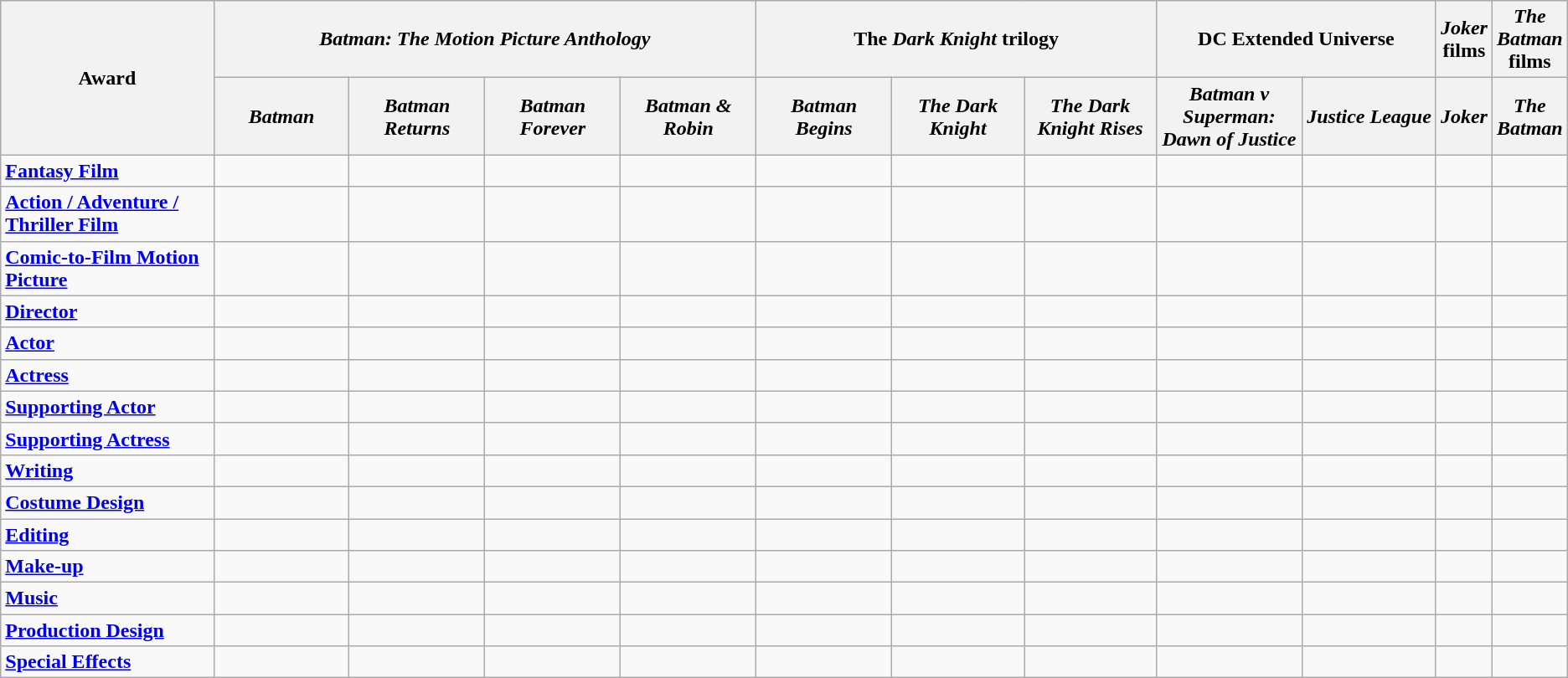<table class="wikitable" style="margin:left;">
<tr>
<th style="width:214px;" rowspan="2">Award</th>
<th colspan="4"><em>Batman: The Motion Picture Anthology</em></th>
<th colspan="3">The <em>Dark Knight</em> trilogy</th>
<th colspan="2">DC Extended Universe</th>
<th><em>Joker</em> films</th>
<th><em>The Batman</em> films</th>
</tr>
<tr>
<th style="width:130px;"><em>Batman</em></th>
<th style="width:130px;"><em>Batman Returns</em></th>
<th style="width:130px;"><em>Batman Forever</em></th>
<th style="width:130px;"><em>Batman & Robin</em></th>
<th style="width:130px;"><em>Batman Begins</em></th>
<th style="width:130px;"><em>The Dark Knight</em></th>
<th style="width:130px;"><em>The Dark Knight Rises</em></th>
<th style="width:130px;"><em>Batman v Superman: Dawn of Justice</em></th>
<th style="width:130px;"><em>Justice League</em></th>
<th><em>Joker</em></th>
<th><em>The Batman</em></th>
</tr>
<tr>
<td><a href='#'><strong>Fantasy Film</strong></a></td>
<td></td>
<td></td>
<td></td>
<td></td>
<td></td>
<td></td>
<td></td>
<td></td>
<td></td>
<td></td>
<td></td>
</tr>
<tr>
<td><a href='#'><strong>Action / Adventure / Thriller Film</strong></a></td>
<td></td>
<td></td>
<td></td>
<td></td>
<td></td>
<td></td>
<td></td>
<td></td>
<td></td>
<td></td>
<td></td>
</tr>
<tr>
<td><a href='#'><strong>Comic-to-Film Motion Picture</strong></a></td>
<td></td>
<td></td>
<td></td>
<td></td>
<td></td>
<td></td>
<td></td>
<td></td>
<td></td>
<td></td>
<td></td>
</tr>
<tr>
<td><a href='#'><strong>Director</strong></a></td>
<td></td>
<td></td>
<td></td>
<td></td>
<td></td>
<td></td>
<td></td>
<td></td>
<td></td>
<td></td>
<td></td>
</tr>
<tr>
<td><a href='#'><strong>Actor</strong></a></td>
<td></td>
<td></td>
<td></td>
<td></td>
<td></td>
<td></td>
<td></td>
<td></td>
<td></td>
<td></td>
<td></td>
</tr>
<tr>
<td><a href='#'><strong>Actress</strong></a></td>
<td></td>
<td></td>
<td></td>
<td></td>
<td></td>
<td></td>
<td></td>
<td></td>
<td></td>
<td></td>
<td></td>
</tr>
<tr>
<td><a href='#'><strong>Supporting Actor</strong></a></td>
<td></td>
<td></td>
<td></td>
<td></td>
<td></td>
<td></td>
<td></td>
<td></td>
<td></td>
<td></td>
<td></td>
</tr>
<tr>
<td><a href='#'><strong>Supporting Actress</strong></a></td>
<td></td>
<td></td>
<td></td>
<td></td>
<td></td>
<td></td>
<td></td>
<td></td>
<td></td>
<td></td>
<td></td>
</tr>
<tr>
<td><a href='#'><strong>Writing</strong></a></td>
<td></td>
<td></td>
<td></td>
<td></td>
<td></td>
<td></td>
<td></td>
<td></td>
<td></td>
<td></td>
<td></td>
</tr>
<tr>
<td><a href='#'><strong>Costume Design</strong></a></td>
<td></td>
<td></td>
<td></td>
<td></td>
<td></td>
<td></td>
<td></td>
<td></td>
<td></td>
<td></td>
<td></td>
</tr>
<tr>
<td><a href='#'><strong>Editing</strong></a></td>
<td></td>
<td></td>
<td></td>
<td></td>
<td></td>
<td></td>
<td></td>
<td></td>
<td></td>
<td></td>
<td></td>
</tr>
<tr>
<td><a href='#'><strong>Make-up</strong></a></td>
<td></td>
<td></td>
<td></td>
<td></td>
<td></td>
<td></td>
<td></td>
<td></td>
<td></td>
<td></td>
<td></td>
</tr>
<tr>
<td><a href='#'><strong>Music</strong></a></td>
<td></td>
<td></td>
<td></td>
<td></td>
<td></td>
<td></td>
<td></td>
<td></td>
<td></td>
<td></td>
<td></td>
</tr>
<tr>
<td><a href='#'><strong>Production Design</strong></a></td>
<td></td>
<td></td>
<td></td>
<td></td>
<td></td>
<td></td>
<td></td>
<td></td>
<td></td>
<td></td>
<td></td>
</tr>
<tr>
<td><a href='#'><strong>Special Effects</strong></a></td>
<td></td>
<td></td>
<td></td>
<td></td>
<td></td>
<td></td>
<td></td>
<td></td>
<td></td>
<td></td>
<td></td>
</tr>
</table>
